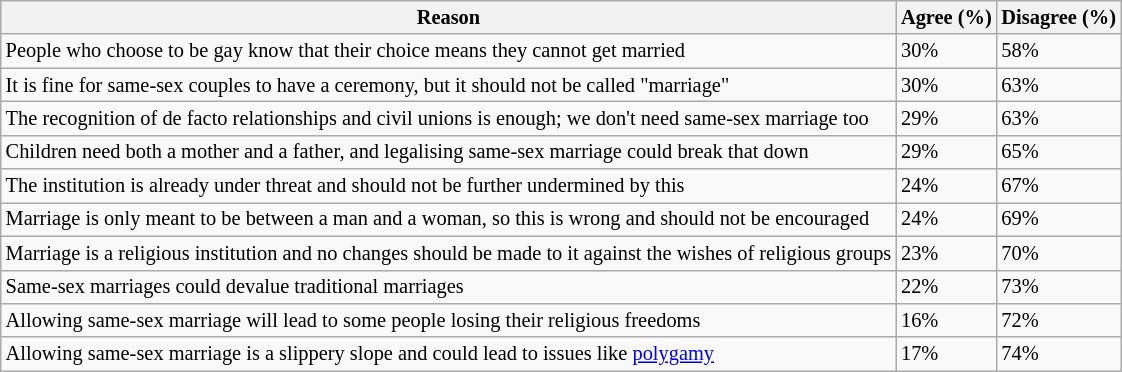<table class="wikitable small" style="font-size:85%">
<tr>
<th>Reason</th>
<th>Agree (%)</th>
<th>Disagree (%)</th>
</tr>
<tr>
<td>People who choose to be gay know that their choice means they cannot get married</td>
<td>30%</td>
<td>58%</td>
</tr>
<tr>
<td>It is fine for same-sex couples to have a ceremony, but it should not be called "marriage"</td>
<td>30%</td>
<td>63%</td>
</tr>
<tr>
<td>The recognition of de facto relationships and civil unions is enough; we don't need same-sex marriage too</td>
<td>29%</td>
<td>63%</td>
</tr>
<tr>
<td>Children need both a mother and a father, and legalising same-sex marriage could break that down</td>
<td>29%</td>
<td>65%</td>
</tr>
<tr>
<td>The institution is already under threat and should not be further undermined by this</td>
<td>24%</td>
<td>67%</td>
</tr>
<tr>
<td>Marriage is only meant to be between a man and a woman, so this is wrong and should not be encouraged</td>
<td>24%</td>
<td>69%</td>
</tr>
<tr>
<td>Marriage is a religious institution and no changes should be made to it against the wishes of religious groups</td>
<td>23%</td>
<td>70%</td>
</tr>
<tr>
<td>Same-sex marriages could devalue traditional marriages</td>
<td>22%</td>
<td>73%</td>
</tr>
<tr>
<td>Allowing same-sex marriage will lead to some people losing their religious freedoms</td>
<td>16%</td>
<td>72%</td>
</tr>
<tr>
<td>Allowing same-sex marriage is a slippery slope and could lead to issues like <a href='#'>polygamy</a></td>
<td>17%</td>
<td>74%</td>
</tr>
</table>
